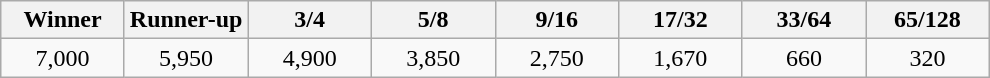<table class="wikitable">
<tr>
<th width=75>Winner</th>
<th width=75>Runner-up</th>
<th width=75>3/4</th>
<th width=75>5/8</th>
<th width=75>9/16</th>
<th width=75>17/32</th>
<th width=75>33/64</th>
<th width=75>65/128</th>
</tr>
<tr>
<td align=center>7,000</td>
<td align=center>5,950</td>
<td align=center>4,900</td>
<td align=center>3,850</td>
<td align=center>2,750</td>
<td align=center>1,670</td>
<td align=center>660</td>
<td align=center>320</td>
</tr>
</table>
